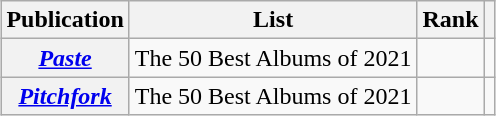<table class="wikitable mw-collapsible sortable plainrowheaders" style="margin-left: auto; margin-right: auto; border: none;">
<tr>
<th scope="col">Publication</th>
<th scope="col" class="unsortable">List</th>
<th scope="col" data-sort-type="number">Rank</th>
<th scope="col" class="unsortable"></th>
</tr>
<tr>
<th scope="row"><em><a href='#'>Paste</a></em></th>
<td>The 50 Best Albums of 2021</td>
<td></td>
<td></td>
</tr>
<tr>
<th scope="row"><em><a href='#'>Pitchfork</a></em></th>
<td>The 50 Best Albums of 2021</td>
<td></td>
<td></td>
</tr>
</table>
